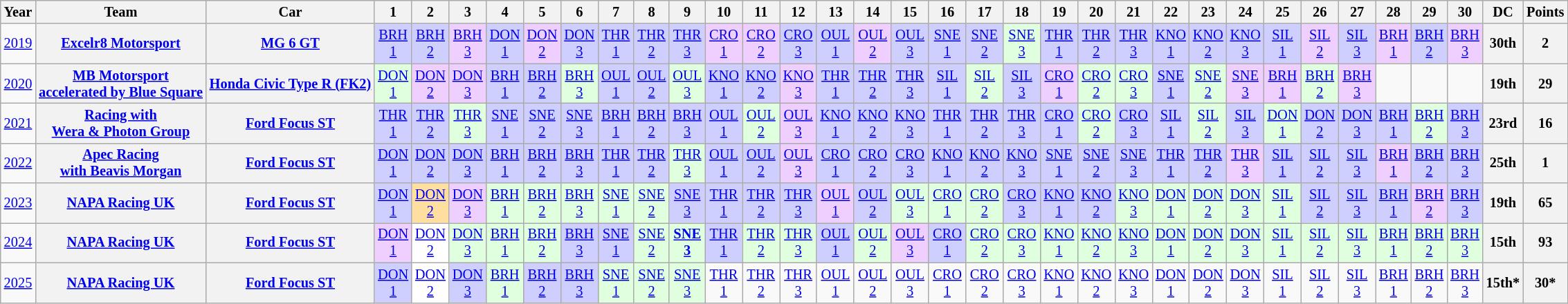<table class="wikitable" style="text-align:center; font-size:85%">
<tr>
<th>Year</th>
<th>Team</th>
<th>Car</th>
<th>1</th>
<th>2</th>
<th>3</th>
<th>4</th>
<th>5</th>
<th>6</th>
<th>7</th>
<th>8</th>
<th>9</th>
<th>10</th>
<th>11</th>
<th>12</th>
<th>13</th>
<th>14</th>
<th>15</th>
<th>16</th>
<th>17</th>
<th>18</th>
<th>19</th>
<th>20</th>
<th>21</th>
<th>22</th>
<th>23</th>
<th>24</th>
<th>25</th>
<th>26</th>
<th>27</th>
<th>28</th>
<th>29</th>
<th>30</th>
<th>DC</th>
<th>Points</th>
</tr>
<tr>
<td><a href='#'>2019</a></td>
<th><a href='#'>Excelr8 Motorsport</a></th>
<th><a href='#'>MG 6 GT</a></th>
<td style="background:#CFCFFF;"><a href='#'>BRH<br>1</a><br></td>
<td style="background:#CFCFFF;"><a href='#'>BRH<br>2</a><br></td>
<td style="background:#EFCFFF;"><a href='#'>BRH<br>3</a><br></td>
<td style="background:#CFCFFF;"><a href='#'>DON<br>1</a><br></td>
<td style="background:#EFCFFF;"><a href='#'>DON<br>2</a><br></td>
<td style="background:#CFCFFF;"><a href='#'>DON<br>3</a><br></td>
<td style="background:#CFCFFF;"><a href='#'>THR<br>1</a><br></td>
<td style="background:#CFCFFF;"><a href='#'>THR<br>2</a><br></td>
<td style="background:#CFCFFF;"><a href='#'>THR<br>3</a><br></td>
<td style="background:#EFCFFF;"><a href='#'>CRO<br>1</a><br></td>
<td style="background:#EFCFFF;"><a href='#'>CRO<br>2</a><br></td>
<td style="background:#CFCFFF;"><a href='#'>CRO<br>3</a><br></td>
<td style="background:#CFCFFF;"><a href='#'>OUL<br>1</a><br></td>
<td style="background:#EFCFFF;"><a href='#'>OUL<br>2</a><br></td>
<td style="background:#CFCFFF;"><a href='#'>OUL<br>3</a><br></td>
<td style="background:#CFCFFF;"><a href='#'>SNE<br>1</a><br></td>
<td style="background:#CFCFFF;"><a href='#'>SNE<br>2</a><br></td>
<td style="background:#DFFFDF;"><a href='#'>SNE<br>3</a><br></td>
<td style="background:#CFCFFF;"><a href='#'>THR<br>1</a><br></td>
<td style="background:#CFCFFF;"><a href='#'>THR<br>2</a><br></td>
<td style="background:#CFCFFF;"><a href='#'>THR<br>3</a><br></td>
<td style="background:#CFCFFF;"><a href='#'>KNO<br>1</a><br></td>
<td style="background:#CFCFFF;"><a href='#'>KNO<br>2</a><br></td>
<td style="background:#CFCFFF;"><a href='#'>KNO<br>3</a><br></td>
<td style="background:#CFCFFF;"><a href='#'>SIL<br>1</a><br></td>
<td style="background:#EFCFFF;"><a href='#'>SIL<br>2</a><br></td>
<td style="background:#CFCFFF;"><a href='#'>SIL<br>3</a><br></td>
<td style="background:#EFCFFF;"><a href='#'>BRH<br>1</a><br></td>
<td style="background:#CFCFFF;"><a href='#'>BRH<br>2</a><br></td>
<td style="background:#EFCFFF;"><a href='#'>BRH<br>3</a><br></td>
<th>30th</th>
<th>2</th>
</tr>
<tr>
<td><a href='#'>2020</a></td>
<th nowrap><a href='#'>MB Motorsport<br>accelerated by Blue Square</a></th>
<th nowrap><a href='#'>Honda Civic Type R (FK2)</a></th>
<td style="background:#DFFFDF;"><a href='#'>DON<br>1</a><br></td>
<td style="background:#EFCFFF;"><a href='#'>DON<br>2</a><br></td>
<td style="background:#EFCFFF;"><a href='#'>DON<br>3</a><br></td>
<td style="background:#CFCFFF;"><a href='#'>BRH<br>1</a><br></td>
<td style="background:#CFCFFF;"><a href='#'>BRH<br>2</a><br></td>
<td style="background:#DFFFDF;"><a href='#'>BRH<br>3</a><br></td>
<td style="background:#CFCFFF;"><a href='#'>OUL<br>1</a><br></td>
<td style="background:#CFCFFF;"><a href='#'>OUL<br>2</a><br></td>
<td style="background:#DFFFDF;"><a href='#'>OUL<br>3</a><br></td>
<td style="background:#CFCFFF;"><a href='#'>KNO<br>1</a><br></td>
<td style="background:#CFCFFF;"><a href='#'>KNO<br>2</a><br></td>
<td style="background:#EFCFFF;"><a href='#'>KNO<br>3</a><br></td>
<td style="background:#CFCFFF;"><a href='#'>THR<br>1</a><br></td>
<td style="background:#CFCFFF;"><a href='#'>THR<br>2</a><br></td>
<td style="background:#CFCFFF;"><a href='#'>THR<br>3</a><br></td>
<td style="background:#CFCFFF;"><a href='#'>SIL<br>1</a><br></td>
<td style="background:#DFFFDF;"><a href='#'>SIL<br>2</a><br></td>
<td style="background:#CFCFFF;"><a href='#'>SIL<br>3</a><br></td>
<td style="background:#EFCFFF;"><a href='#'>CRO<br>1</a><br></td>
<td style="background:#DFFFDF;"><a href='#'>CRO<br>2</a><br></td>
<td style="background:#DFFFDF;"><a href='#'>CRO<br>3</a><br></td>
<td style="background:#CFCFFF;"><a href='#'>SNE<br>1</a><br></td>
<td style="background:#DFFFDF;"><a href='#'>SNE<br>2</a><br></td>
<td style="background:#EFCFFF;"><a href='#'>SNE<br>3</a><br></td>
<td style="background:#EFCFFF;"><a href='#'>BRH<br>1</a><br></td>
<td style="background:#DFFFDF;"><a href='#'>BRH<br>2</a><br></td>
<td style="background:#EFCFFF;"><a href='#'>BRH<br>3</a><br></td>
<td></td>
<td></td>
<td></td>
<th>19th</th>
<th>29</th>
</tr>
<tr>
<td><a href='#'>2021</a></td>
<th><a href='#'>Racing with<br>Wera & Photon Group</a></th>
<th><a href='#'>Ford Focus ST</a></th>
<td style="background:#CFCFFF;"><a href='#'>THR<br>1</a><br></td>
<td style="background:#CFCFFF;"><a href='#'>THR<br>2</a><br></td>
<td style="background:#DFFFDF;"><a href='#'>THR<br>3</a><br></td>
<td style="background:#CFCFFF;"><a href='#'>SNE<br>1</a><br></td>
<td style="background:#CFCFFF;"><a href='#'>SNE<br>2</a><br></td>
<td style="background:#CFCFFF;"><a href='#'>SNE<br>3</a><br></td>
<td style="background:#CFCFFF;"><a href='#'>BRH<br>1</a><br></td>
<td style="background:#CFCFFF;"><a href='#'>BRH<br>2</a><br></td>
<td style="background:#CFCFFF;"><a href='#'>BRH<br>3</a><br></td>
<td style="background:#CFCFFF;"><a href='#'>OUL<br>1</a><br></td>
<td style="background:#DFFFDF;"><a href='#'>OUL<br>2</a><br></td>
<td style="background:#EFCFFF;"><a href='#'>OUL<br>3</a><br></td>
<td style="background:#CFCFFF;"><a href='#'>KNO<br>1</a><br></td>
<td style="background:#CFCFFF;"><a href='#'>KNO<br>2</a><br></td>
<td style="background:#CFCFFF;"><a href='#'>KNO<br>3</a><br></td>
<td style="background:#CFCFFF;"><a href='#'>THR<br>1</a><br></td>
<td style="background:#CFCFFF;"><a href='#'>THR<br>2</a><br></td>
<td style="background:#CFCFFF;"><a href='#'>THR<br>3</a><br></td>
<td style="background:#CFCFFF;"><a href='#'>CRO<br>1</a><br></td>
<td style="background:#DFFFDF;"><a href='#'>CRO<br>2</a><br></td>
<td style="background:#CFCFFF;"><a href='#'>CRO<br>3</a><br></td>
<td style="background:#CFCFFF;"><a href='#'>SIL<br>1</a><br></td>
<td style="background:#DFFFDF;"><a href='#'>SIL<br>2</a><br></td>
<td style="background:#CFCFFF;"><a href='#'>SIL<br>3</a><br></td>
<td style="background:#DFFFDF;"><a href='#'>DON<br>1</a><br></td>
<td style="background:#CFCFFF;"><a href='#'>DON<br>2</a><br></td>
<td style="background:#CFCFFF;"><a href='#'>DON<br>3</a><br></td>
<td style="background:#CFCFFF;"><a href='#'>BRH<br>1</a><br></td>
<td style="background:#DFFFDF;"><a href='#'>BRH<br>2</a><br></td>
<td style="background:#CFCFFF;"><a href='#'>BRH<br>3</a><br></td>
<th>23rd</th>
<th>16</th>
</tr>
<tr>
<td><a href='#'>2022</a></td>
<th><a href='#'>Apec Racing<br>with Beavis Morgan</a></th>
<th><a href='#'>Ford Focus ST</a></th>
<td style="background:#CFCFFF;"><a href='#'>DON<br>1</a><br></td>
<td style="background:#CFCFFF;"><a href='#'>DON<br>2</a><br></td>
<td style="background:#CFCFFF;"><a href='#'>DON<br>3</a><br></td>
<td style="background:#CFCFFF;"><a href='#'>BRH<br>1</a><br></td>
<td style="background:#CFCFFF;"><a href='#'>BRH<br>2</a><br></td>
<td style="background:#CFCFFF;"><a href='#'>BRH<br>3</a><br></td>
<td style="background:#CFCFFF;"><a href='#'>THR<br>1</a><br></td>
<td style="background:#CFCFFF;"><a href='#'>THR<br>2</a><br></td>
<td style="background:#DFFFDF;"><a href='#'>THR<br>3</a><br></td>
<td style="background:#CFCFFF;"><a href='#'>OUL<br>1</a><br></td>
<td style="background:#CFCFFF;"><a href='#'>OUL<br>2</a><br></td>
<td style="background:#EFCFFF;"><a href='#'>OUL<br>3</a><br></td>
<td style="background:#CFCFFF;"><a href='#'>CRO<br>1</a><br></td>
<td style="background:#CFCFFF;"><a href='#'>CRO<br>2</a><br></td>
<td style="background:#CFCFFF;"><a href='#'>CRO<br>3</a><br></td>
<td style="background:#CFCFFF;"><a href='#'>KNO<br>1</a><br></td>
<td style="background:#CFCFFF;"><a href='#'>KNO<br>2</a><br></td>
<td style="background:#CFCFFF;"><a href='#'>KNO<br>3</a><br></td>
<td style="background:#CFCFFF;"><a href='#'>SNE<br>1</a><br></td>
<td style="background:#CFCFFF;"><a href='#'>SNE<br>2</a><br></td>
<td style="background:#CFCFFF;"><a href='#'>SNE<br>3</a><br></td>
<td style="background:#CFCFFF;"><a href='#'>THR<br>1</a><br></td>
<td style="background:#CFCFFF;"><a href='#'>THR<br>2</a><br></td>
<td style="background:#EFCFFF;"><a href='#'>THR<br>3</a><br></td>
<td style="background:#CFCFFF;"><a href='#'>SIL<br>1</a><br></td>
<td style="background:#CFCFFF;"><a href='#'>SIL<br>2</a><br></td>
<td style="background:#CFCFFF;"><a href='#'>SIL<br>3</a><br></td>
<td style="background:#EFCFFF;"><a href='#'>BRH<br>1</a><br></td>
<td style="background:#CFCFFF;"><a href='#'>BRH<br>2</a><br></td>
<td style="background:#CFCFFF;"><a href='#'>BRH<br>3</a><br></td>
<th>25th</th>
<th>1</th>
</tr>
<tr>
<td><a href='#'>2023</a></td>
<th><a href='#'>NAPA Racing UK</a></th>
<th><a href='#'>Ford Focus ST</a></th>
<td style="background:#CFCFFF;"><a href='#'>DON<br>1</a><br></td>
<td style="background:#FFDF9F;"><a href='#'>DON<br>2</a><br></td>
<td style="background:#EFCFFF;"><a href='#'>DON<br>3</a><br></td>
<td style="background:#DFFFDF;"><a href='#'>BRH<br>1</a><br></td>
<td style="background:#DFFFDF;"><a href='#'>BRH<br>2</a><br></td>
<td style="background:#DFFFDF;"><a href='#'>BRH<br>3</a><br></td>
<td style="background:#DFFFDF;"><a href='#'>SNE<br>1</a><br></td>
<td style="background:#DFFFDF;"><a href='#'>SNE<br>2</a><br></td>
<td style="background:#CFCFFF;"><a href='#'>SNE<br>3</a><br></td>
<td style="background:#CFCFFF;"><a href='#'>THR<br>1</a><br></td>
<td style="background:#CFCFFF;"><a href='#'>THR<br>2</a><br></td>
<td style="background:#CFCFFF;"><a href='#'>THR<br>3</a><br></td>
<td style="background:#EFCFFF;"><a href='#'>OUL<br>1</a><br></td>
<td style="background:#CFCFFF;"><a href='#'>OUL<br>2</a><br></td>
<td style="background:#DFFFDF;"><a href='#'>OUL<br>3</a><br></td>
<td style="background:#DFFFDF;"><a href='#'>CRO<br>1</a><br></td>
<td style="background:#DFFFDF;"><a href='#'>CRO<br>2</a><br></td>
<td style="background:#CFCFFF;"><a href='#'>CRO<br>3</a><br></td>
<td style="background:#CFCFFF;"><a href='#'>KNO<br>1</a><br></td>
<td style="background:#CFCFFF;"><a href='#'>KNO<br>2</a><br></td>
<td style="background:#DFFFDF;"><a href='#'>KNO<br>3</a><br></td>
<td style="background:#DFFFDF;"><a href='#'>DON<br>1</a><br></td>
<td style="background:#DFFFDF;"><a href='#'>DON<br>2</a><br></td>
<td style="background:#DFFFDF;"><a href='#'>DON<br>3</a><br></td>
<td style="background:#DFFFDF;"><a href='#'>SIL<br>1</a><br></td>
<td style="background:#CFCFFF;"><a href='#'>SIL<br>2</a><br></td>
<td style="background:#CFCFFF;"><a href='#'>SIL<br>3</a><br></td>
<td style="background:#CFCFFF;"><a href='#'>BRH<br>1</a><br></td>
<td style="background:#EFCFFF;"><a href='#'>BRH<br>2</a><br></td>
<td style="background:#CFCFFF;"><a href='#'>BRH<br>3</a><br></td>
<th>19th</th>
<th>65</th>
</tr>
<tr>
<td><a href='#'>2024</a></td>
<th><a href='#'>NAPA Racing UK</a></th>
<th><a href='#'>Ford Focus ST</a></th>
<td style="background:#EFCFFF;"><a href='#'>DON<br>1</a><br></td>
<td style="background:#FFFFFF;"><a href='#'>DON<br>2</a><br></td>
<td style="background:#DFFFDF;"><a href='#'>DON<br>3</a><br></td>
<td style="background:#DFFFDF;"><a href='#'>BRH<br>1</a><br></td>
<td style="background:#DFFFDF;"><a href='#'>BRH<br>2</a><br></td>
<td style="background:#CFCFFF;"><a href='#'>BRH<br>3</a><br></td>
<td style="background:#CFCFFF;"><a href='#'>SNE<br>1</a><br></td>
<td style="background:#DFFFDF;"><a href='#'>SNE<br>2</a><br></td>
<td style="background:#DFFFDF;"><strong><a href='#'>SNE<br>3</a></strong><br></td>
<td style="background:#CFCFFF;"><a href='#'>THR<br>1</a><br></td>
<td style="background:#DFFFDF;"><a href='#'>THR<br>2</a><br></td>
<td style="background:#DFFFDF;"><a href='#'>THR<br>3</a><br></td>
<td style="background:#CFCFFF;"><a href='#'>OUL<br>1</a><br></td>
<td style="background:#DFFFDF;"><a href='#'>OUL<br>2</a><br></td>
<td style="background:#EFCFFF;"><a href='#'>OUL<br>3</a><br></td>
<td style="background:#CFCFFF;"><a href='#'>CRO<br>1</a><br></td>
<td style="background:#DFFFDF;"><a href='#'>CRO<br>2</a><br></td>
<td style="background:#DFFFDF;"><a href='#'>CRO<br>3</a><br></td>
<td style="background:#DFFFDF;"><a href='#'>KNO<br>1</a><br></td>
<td style="background:#DFFFDF;"><a href='#'>KNO<br>2</a><br></td>
<td style="background:#DFFFDF;"><a href='#'>KNO<br>3</a><br></td>
<td style="background:#DFFFDF;"><a href='#'>DON<br>1</a><br></td>
<td style="background:#DFFFDF;"><a href='#'>DON<br>2</a><br></td>
<td style="background:#DFFFDF;"><a href='#'>DON<br>3</a><br></td>
<td style="background:#DFFFDF;"><a href='#'>SIL<br>1</a><br></td>
<td style="background:#DFFFDF;"><a href='#'>SIL<br>2</a><br></td>
<td style="background:#DFFFDF;"><a href='#'>SIL<br>3</a><br></td>
<td style="background:#DFFFDF;"><a href='#'>BRH<br>1</a><br></td>
<td style="background:#DFFFDF;"><a href='#'>BRH<br>2</a><br></td>
<td style="background:#DFFFDF;"><a href='#'>BRH<br>3</a><br></td>
<th>15th</th>
<th>93</th>
</tr>
<tr>
<td><a href='#'>2025</a></td>
<th><a href='#'>NAPA Racing UK</a></th>
<th><a href='#'>Ford Focus ST</a></th>
<td style="background:#CFCFFF;"><a href='#'>DON<br>1</a><br></td>
<td style="background:#FFFFFF;"><a href='#'>DON<br>2</a><br></td>
<td style="background:#CFCFFF;"><a href='#'>DON<br>3</a><br></td>
<td style="background:#DFFFDF;"><a href='#'>BRH<br>1</a><br></td>
<td style="background:#CFCFFF;"><a href='#'>BRH<br>2</a><br></td>
<td style="background:#CFCFFF;"><a href='#'>BRH<br>3</a><br></td>
<td style="background:#DFFFDF;"><a href='#'>SNE<br>1</a><br></td>
<td style="background:#DFFFDF;"><a href='#'>SNE<br>2</a><br></td>
<td style="background:#DFFFDF;"><a href='#'>SNE<br>3</a><br></td>
<td style="background:#;"><a href='#'>THR<br>1</a><br></td>
<td style="background:#;"><a href='#'>THR<br>2</a><br></td>
<td style="background:#;"><a href='#'>THR<br>3</a><br></td>
<td style="background:#;"><a href='#'>OUL<br>1</a><br></td>
<td style="background:#;"><a href='#'>OUL<br>2</a><br></td>
<td style="background:#;"><a href='#'>OUL<br>3</a><br></td>
<td style="background:#;"><a href='#'>CRO<br>1</a><br></td>
<td style="background:#;"><a href='#'>CRO<br>2</a><br></td>
<td style="background:#;"><a href='#'>CRO<br>3</a><br></td>
<td style="background:#;"><a href='#'>KNO<br>1</a><br></td>
<td style="background:#;"><a href='#'>KNO<br>2</a><br></td>
<td style="background:#;"><a href='#'>KNO<br>3</a><br></td>
<td style="background:#;"><a href='#'>DON<br>1</a><br></td>
<td style="background:#;"><a href='#'>DON<br>2</a><br></td>
<td style="background:#;"><a href='#'>DON<br>3</a><br></td>
<td style="background:#;"><a href='#'>SIL<br>1</a><br></td>
<td style="background:#;"><a href='#'>SIL<br>2</a><br></td>
<td style="background:#;"><a href='#'>SIL<br>3</a><br></td>
<td style="background:#;"><a href='#'>BRH<br>1</a><br></td>
<td style="background:#;"><a href='#'>BRH<br>2</a><br></td>
<td style="background:#;"><a href='#'>BRH<br>3</a><br></td>
<th>15th*</th>
<th>30*</th>
</tr>
</table>
